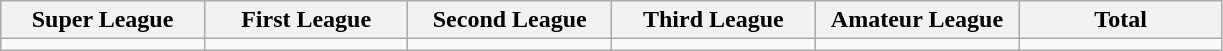<table class="wikitable">
<tr>
<th width="15%">Super League</th>
<th width="15%">First League</th>
<th width="15%">Second League</th>
<th width="15%">Third League</th>
<th width="15%">Amateur League</th>
<th width="15%">Total</th>
</tr>
<tr>
<td></td>
<td></td>
<td></td>
<td></td>
<td></td>
<td></td>
</tr>
</table>
